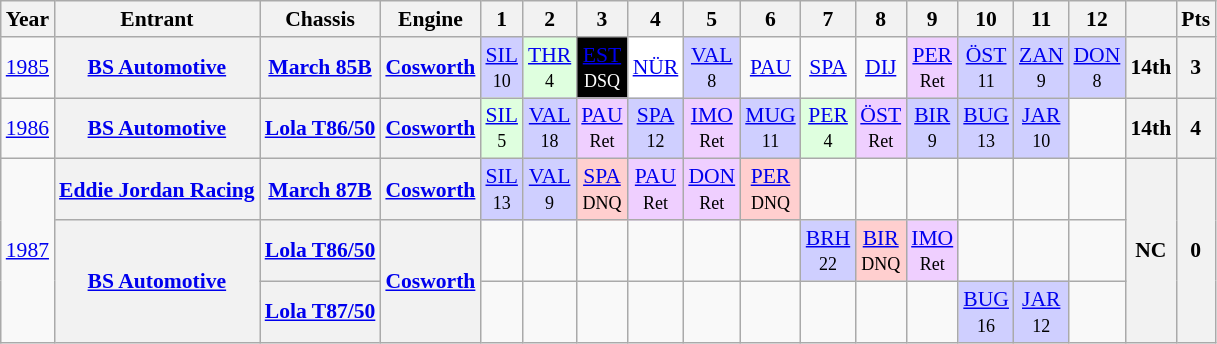<table class="wikitable" style="text-align:center; font-size:90%">
<tr>
<th>Year</th>
<th>Entrant</th>
<th>Chassis</th>
<th>Engine</th>
<th>1</th>
<th>2</th>
<th>3</th>
<th>4</th>
<th>5</th>
<th>6</th>
<th>7</th>
<th>8</th>
<th>9</th>
<th>10</th>
<th>11</th>
<th>12</th>
<th></th>
<th>Pts</th>
</tr>
<tr>
<td><a href='#'>1985</a></td>
<th><a href='#'>BS Automotive</a></th>
<th><a href='#'>March 85B</a></th>
<th><a href='#'>Cosworth</a></th>
<td style="background:#CFCFFF;"><a href='#'>SIL</a><br><small>10</small></td>
<td style="background:#DFFFDF;"><a href='#'>THR</a><br><small>4</small></td>
<td style="background:#000000; color:white"><a href='#'><span>EST</span></a><br><small>DSQ</small></td>
<td style="background:#FFFFFF;"><a href='#'>NÜR</a><br></td>
<td style="background:#CFCFFF;"><a href='#'>VAL</a><br><small>8</small></td>
<td><a href='#'>PAU</a></td>
<td><a href='#'>SPA</a></td>
<td><a href='#'>DIJ</a></td>
<td style="background:#EFCFFF;"><a href='#'>PER</a><br><small>Ret</small></td>
<td style="background:#CFCFFF;"><a href='#'>ÖST</a><br><small>11</small></td>
<td style="background:#CFCFFF;"><a href='#'>ZAN</a><br><small>9</small></td>
<td style="background:#CFCFFF;"><a href='#'>DON</a><br><small>8</small></td>
<th>14th</th>
<th>3</th>
</tr>
<tr>
<td><a href='#'>1986</a></td>
<th><a href='#'>BS Automotive</a></th>
<th><a href='#'>Lola T86/50</a></th>
<th><a href='#'>Cosworth</a></th>
<td style="background:#DFFFDF;"><a href='#'>SIL</a><br><small>5</small></td>
<td style="background:#CFCFFF;"><a href='#'>VAL</a><br><small>18</small></td>
<td style="background:#EFCFFF;"><a href='#'>PAU</a><br><small>Ret</small></td>
<td style="background:#CFCFFF;"><a href='#'>SPA</a><br><small>12</small></td>
<td style="background:#EFCFFF;"><a href='#'>IMO</a><br><small>Ret</small></td>
<td style="background:#CFCFFF;"><a href='#'>MUG</a><br><small>11</small></td>
<td style="background:#DFFFDF;"><a href='#'>PER</a><br><small>4</small></td>
<td style="background:#EFCFFF;"><a href='#'>ÖST</a><br><small>Ret</small></td>
<td style="background:#CFCFFF;"><a href='#'>BIR</a><br><small>9</small></td>
<td style="background:#CFCFFF;"><a href='#'>BUG</a><br><small>13</small></td>
<td style="background:#CFCFFF;"><a href='#'>JAR</a><br><small>10</small></td>
<td></td>
<th>14th</th>
<th>4</th>
</tr>
<tr>
<td rowspan=3><a href='#'>1987</a></td>
<th><a href='#'>Eddie Jordan Racing</a></th>
<th><a href='#'>March 87B</a></th>
<th><a href='#'>Cosworth</a></th>
<td style="background:#CFCFFF;"><a href='#'>SIL</a><br><small>13</small></td>
<td style="background:#CFCFFF;"><a href='#'>VAL</a><br><small>9</small></td>
<td style="background:#FFCFCF;"><a href='#'>SPA</a><br><small>DNQ</small></td>
<td style="background:#EFCFFF;"><a href='#'>PAU</a><br><small>Ret</small></td>
<td style="background:#EFCFFF;"><a href='#'>DON</a><br><small>Ret</small></td>
<td style="background:#FFCFCF;"><a href='#'>PER</a><br><small>DNQ</small></td>
<td></td>
<td></td>
<td></td>
<td></td>
<td></td>
<td></td>
<th rowspan=3>NC</th>
<th rowspan=3>0</th>
</tr>
<tr>
<th rowspan=2><a href='#'>BS Automotive</a></th>
<th><a href='#'>Lola T86/50</a></th>
<th rowspan=2><a href='#'>Cosworth</a></th>
<td></td>
<td></td>
<td></td>
<td></td>
<td></td>
<td></td>
<td style="background:#CFCFFF;"><a href='#'>BRH</a><br><small>22</small></td>
<td style="background:#FFCFCF;"><a href='#'>BIR</a><br><small>DNQ</small></td>
<td style="background:#EFCFFF;"><a href='#'>IMO</a><br><small>Ret</small></td>
<td></td>
<td></td>
<td></td>
</tr>
<tr>
<th><a href='#'>Lola T87/50</a></th>
<td></td>
<td></td>
<td></td>
<td></td>
<td></td>
<td></td>
<td></td>
<td></td>
<td></td>
<td style="background:#CFCFFF;"><a href='#'>BUG</a><br><small>16</small></td>
<td style="background:#CFCFFF;"><a href='#'>JAR</a><br><small>12</small></td>
<td></td>
</tr>
</table>
